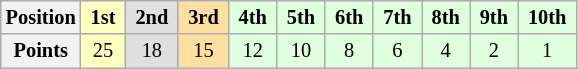<table class="wikitable" style="font-size:85%; text-align:center">
<tr>
<th>Position</th>
<td style="background:#ffffbf;"> <strong>1st</strong> </td>
<td style="background:#dfdfdf;"> <strong>2nd</strong> </td>
<td style="background:#ffdf9f;"> <strong>3rd</strong> </td>
<td style="background:#dfffdf;"> <strong>4th</strong> </td>
<td style="background:#dfffdf;"> <strong>5th</strong> </td>
<td style="background:#dfffdf;"> <strong>6th</strong> </td>
<td style="background:#dfffdf;"> <strong>7th</strong> </td>
<td style="background:#dfffdf;"> <strong>8th</strong> </td>
<td style="background:#dfffdf;"> <strong>9th</strong> </td>
<td style="background:#dfffdf;"> <strong>10th</strong> </td>
</tr>
<tr>
<th>Points</th>
<td style="background:#ffffbf;">25</td>
<td style="background:#dfdfdf;">18</td>
<td style="background:#ffdf9f;">15</td>
<td style="background:#dfffdf;">12</td>
<td style="background:#dfffdf;">10</td>
<td style="background:#dfffdf;">8</td>
<td style="background:#dfffdf;">6</td>
<td style="background:#dfffdf;">4</td>
<td style="background:#dfffdf;">2</td>
<td style="background:#dfffdf;">1</td>
</tr>
</table>
